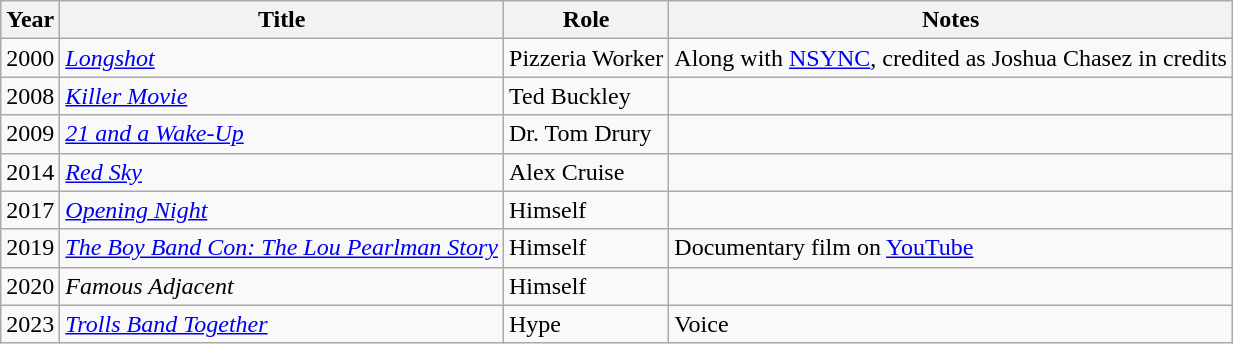<table class="wikitable sortable">
<tr>
<th>Year</th>
<th>Title</th>
<th>Role</th>
<th class="unsortable">Notes</th>
</tr>
<tr>
<td>2000</td>
<td><em><a href='#'>Longshot</a></em></td>
<td>Pizzeria Worker</td>
<td>Along with <a href='#'>NSYNC</a>, credited as Joshua Chasez in credits</td>
</tr>
<tr>
<td>2008</td>
<td><em><a href='#'>Killer Movie</a></em></td>
<td>Ted Buckley</td>
<td></td>
</tr>
<tr>
<td>2009</td>
<td><em><a href='#'>21 and a Wake-Up</a></em></td>
<td>Dr. Tom Drury</td>
<td></td>
</tr>
<tr>
<td>2014</td>
<td><em><a href='#'>Red Sky</a></em></td>
<td>Alex Cruise</td>
<td></td>
</tr>
<tr>
<td>2017</td>
<td><em><a href='#'>Opening Night</a></em></td>
<td>Himself</td>
<td></td>
</tr>
<tr>
<td>2019</td>
<td><em><a href='#'>The Boy Band Con: The Lou Pearlman Story</a></em></td>
<td>Himself</td>
<td>Documentary film on <a href='#'>YouTube</a></td>
</tr>
<tr>
<td>2020</td>
<td><em>Famous Adjacent</em></td>
<td>Himself</td>
<td></td>
</tr>
<tr>
<td>2023</td>
<td><em><a href='#'>Trolls Band Together</a></em></td>
<td>Hype</td>
<td>Voice</td>
</tr>
</table>
